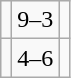<table class="wikitable">
<tr>
<td align=center><strong></strong></td>
<td align=center>9–3</td>
<td align=center></td>
</tr>
<tr>
<td align=center></td>
<td align=center>4–6</td>
<td align=center><strong></strong></td>
</tr>
</table>
